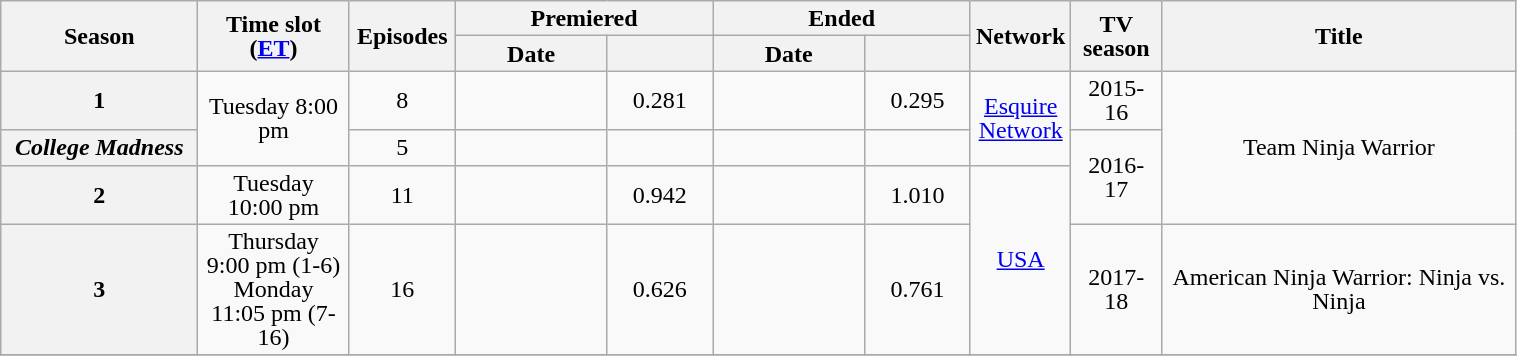<table class="wikitable" style="text-align:center; line-height:16px; width:80%;">
<tr>
<th style="width:13%;" rowspan="2">Season</th>
<th style="width:10%;" rowspan="2">Time slot (<a href='#'>ET</a>)</th>
<th style="width:7%;" rowspan="2">Episodes</th>
<th colspan=2>Premiered</th>
<th colspan=2>Ended</th>
<th rowspan=2 style="width:6%;">Network</th>
<th style="width:6%;" rowspan="2">TV season</th>
<th rowspan=2>Title</th>
</tr>
<tr>
<th style="width:10%;">Date</th>
<th span style="width:7%; font-size:smaller; line-height:100%;"></th>
<th style="width:10%;">Date</th>
<th span style="width:7%; font-size:smaller; line-height:100%;"></th>
</tr>
<tr>
<th>1</th>
<td rowspan="2">Tuesday 8:00 pm</td>
<td>8</td>
<td style="font-size:11px;line-height:110%"></td>
<td>0.281</td>
<td style="font-size:11px;line-height:110%"></td>
<td>0.295</td>
<td rowspan="2"><a href='#'>Esquire Network</a></td>
<td>2015-16</td>
<td rowspan="3">Team Ninja Warrior</td>
</tr>
<tr>
<th><em>College Madness</em></th>
<td>5</td>
<td style="font-size:11px;line-height:110%"></td>
<td></td>
<td style="font-size:11px;line-height:110%"></td>
<td></td>
<td rowspan="2">2016-17</td>
</tr>
<tr>
<th>2</th>
<td>Tuesday 10:00 pm</td>
<td>11</td>
<td style="font-size:11px;line-height:110%"></td>
<td>0.942</td>
<td style="font-size:11px;line-height:110%"></td>
<td>1.010</td>
<td rowspan="2"><a href='#'>USA</a></td>
</tr>
<tr>
<th>3</th>
<td>Thursday 9:00 pm (1-6)<br>Monday 11:05 pm (7-16)</td>
<td>16</td>
<td style="font-size:11px;line-height:110%"></td>
<td>0.626</td>
<td style="font-size:11px;line-height:110%"></td>
<td>0.761</td>
<td>2017-18</td>
<td>American Ninja Warrior: Ninja vs. Ninja</td>
</tr>
<tr>
</tr>
</table>
